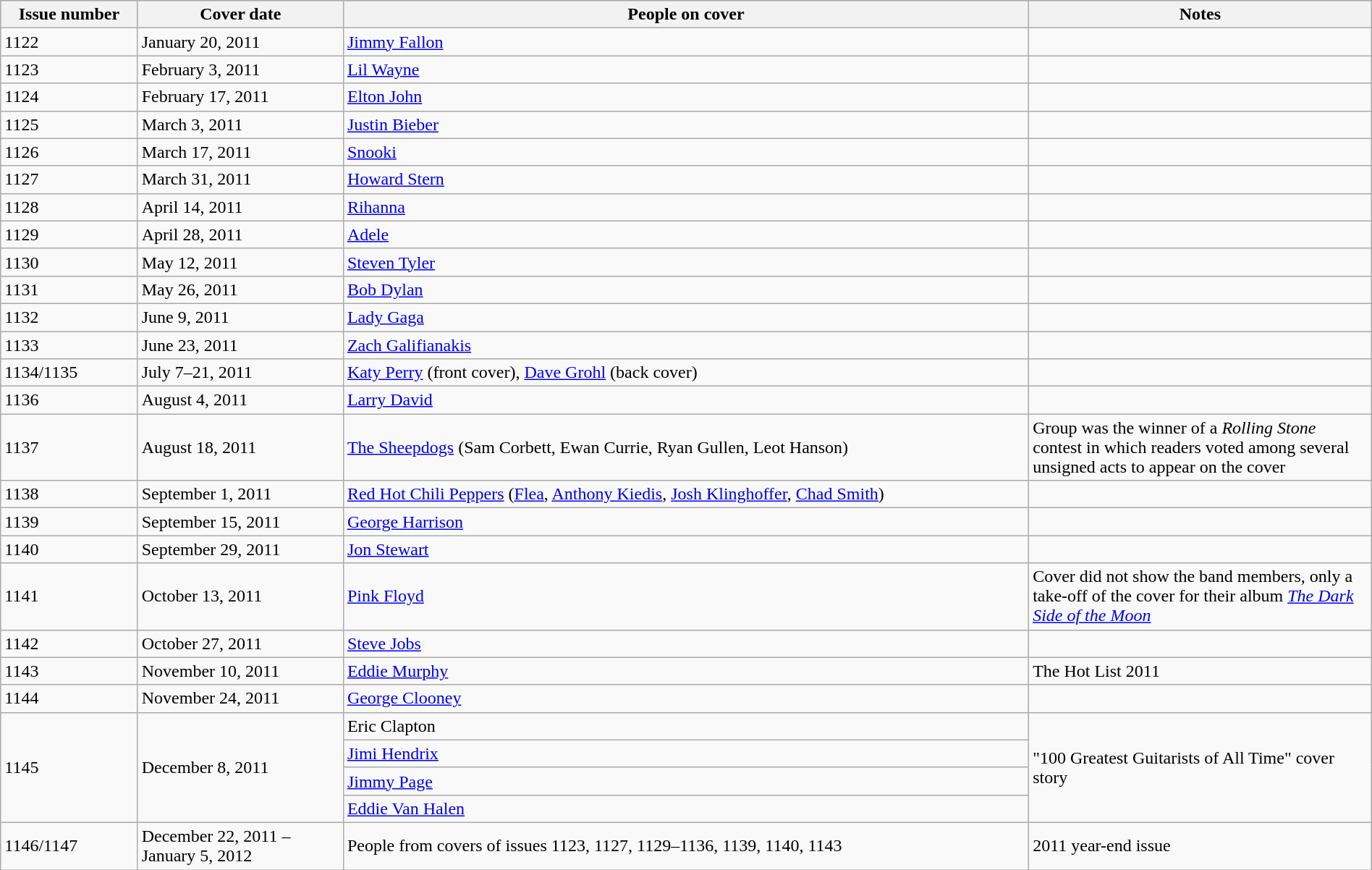<table class="wikitable sortable" style="margin:auto;width:100%;">
<tr style="background:#ccf;">
<th style="width:10%;">Issue number</th>
<th style="width:15%;">Cover date</th>
<th style="width:50%;">People on cover</th>
<th style="width:25%;">Notes</th>
</tr>
<tr>
<td>1122</td>
<td>January 20, 2011</td>
<td><a href='#'>Jimmy Fallon</a></td>
<td></td>
</tr>
<tr>
<td>1123</td>
<td>February 3, 2011</td>
<td><a href='#'>Lil Wayne</a></td>
<td></td>
</tr>
<tr>
<td>1124</td>
<td>February 17, 2011</td>
<td><a href='#'>Elton John</a></td>
<td></td>
</tr>
<tr>
<td>1125</td>
<td>March 3, 2011</td>
<td><a href='#'>Justin Bieber</a></td>
<td></td>
</tr>
<tr>
<td>1126</td>
<td>March 17, 2011</td>
<td><a href='#'>Snooki</a></td>
<td></td>
</tr>
<tr>
<td>1127</td>
<td>March 31, 2011</td>
<td><a href='#'>Howard Stern</a></td>
<td></td>
</tr>
<tr>
<td>1128</td>
<td>April 14, 2011</td>
<td><a href='#'>Rihanna</a></td>
<td></td>
</tr>
<tr>
<td>1129</td>
<td>April 28, 2011</td>
<td><a href='#'>Adele</a></td>
<td></td>
</tr>
<tr>
<td>1130</td>
<td>May 12, 2011</td>
<td><a href='#'>Steven Tyler</a></td>
<td></td>
</tr>
<tr>
<td>1131</td>
<td>May 26, 2011</td>
<td><a href='#'>Bob Dylan</a></td>
<td></td>
</tr>
<tr>
<td>1132</td>
<td>June 9, 2011</td>
<td><a href='#'>Lady Gaga</a></td>
<td></td>
</tr>
<tr>
<td>1133</td>
<td>June 23, 2011</td>
<td><a href='#'>Zach Galifianakis</a></td>
<td></td>
</tr>
<tr>
<td>1134/1135</td>
<td>July 7–21, 2011</td>
<td><a href='#'>Katy Perry</a> (front cover), <a href='#'>Dave Grohl</a> (back cover)</td>
<td></td>
</tr>
<tr>
<td>1136</td>
<td>August 4, 2011</td>
<td><a href='#'>Larry David</a></td>
<td></td>
</tr>
<tr>
<td>1137</td>
<td>August 18, 2011</td>
<td><a href='#'>The Sheepdogs</a> (Sam Corbett, Ewan Currie, Ryan Gullen, Leot Hanson)</td>
<td>Group was the winner of a <em>Rolling Stone</em> contest in which readers voted among several unsigned acts to appear on the cover</td>
</tr>
<tr>
<td>1138</td>
<td>September 1, 2011</td>
<td><a href='#'>Red Hot Chili Peppers</a> (<a href='#'>Flea</a>, <a href='#'>Anthony Kiedis</a>, <a href='#'>Josh Klinghoffer</a>, <a href='#'>Chad Smith</a>)</td>
<td></td>
</tr>
<tr>
<td>1139</td>
<td>September 15, 2011</td>
<td><a href='#'>George Harrison</a></td>
<td></td>
</tr>
<tr>
<td>1140</td>
<td>September 29, 2011</td>
<td><a href='#'>Jon Stewart</a></td>
<td></td>
</tr>
<tr>
<td>1141</td>
<td>October 13, 2011</td>
<td><a href='#'>Pink Floyd</a></td>
<td>Cover did not show the band members, only a take-off of the cover for their album <em><a href='#'>The Dark Side of the Moon</a></em></td>
</tr>
<tr>
<td>1142</td>
<td>October 27, 2011</td>
<td><a href='#'>Steve Jobs</a></td>
<td></td>
</tr>
<tr>
<td>1143</td>
<td>November 10, 2011</td>
<td><a href='#'>Eddie Murphy</a></td>
<td>The Hot List 2011</td>
</tr>
<tr>
<td>1144</td>
<td>November 24, 2011</td>
<td><a href='#'>George Clooney</a></td>
<td></td>
</tr>
<tr>
<td rowspan="4">1145</td>
<td rowspan="4">December 8, 2011</td>
<td>Eric Clapton</td>
<td rowspan="4">"100 Greatest Guitarists of All Time" cover story</td>
</tr>
<tr>
<td><a href='#'>Jimi Hendrix</a></td>
</tr>
<tr>
<td><a href='#'>Jimmy Page</a></td>
</tr>
<tr>
<td><a href='#'>Eddie Van Halen</a></td>
</tr>
<tr>
<td>1146/1147</td>
<td>December 22, 2011 – January 5, 2012</td>
<td>People from covers of issues 1123, 1127, 1129–1136, 1139, 1140, 1143</td>
<td>2011 year-end issue</td>
</tr>
</table>
